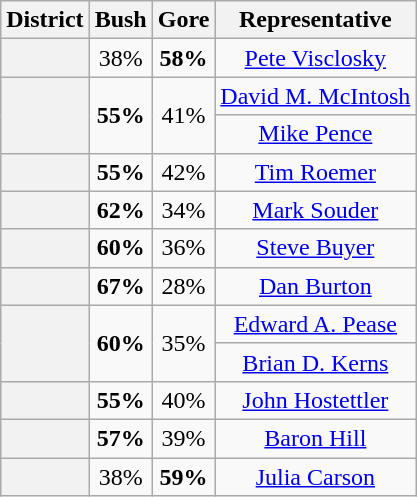<table class=wikitable>
<tr>
<th>District</th>
<th>Bush</th>
<th>Gore</th>
<th>Representative</th>
</tr>
<tr align=center>
<th></th>
<td>38%</td>
<td><strong>58%</strong></td>
<td><a href='#'>Pete Visclosky</a></td>
</tr>
<tr align=center>
<th rowspan=2 ></th>
<td rowspan=2><strong>55%</strong></td>
<td rowspan=2>41%</td>
<td><a href='#'>David M. McIntosh</a></td>
</tr>
<tr align=center>
<td><a href='#'>Mike Pence</a></td>
</tr>
<tr align=center>
<th></th>
<td><strong>55%</strong></td>
<td>42%</td>
<td><a href='#'>Tim Roemer</a></td>
</tr>
<tr align=center>
<th></th>
<td><strong>62%</strong></td>
<td>34%</td>
<td><a href='#'>Mark Souder</a></td>
</tr>
<tr align=center>
<th></th>
<td><strong>60%</strong></td>
<td>36%</td>
<td><a href='#'>Steve Buyer</a></td>
</tr>
<tr align=center>
<th></th>
<td><strong>67%</strong></td>
<td>28%</td>
<td><a href='#'>Dan Burton</a></td>
</tr>
<tr align=center>
<th rowspan=2 ></th>
<td rowspan=2><strong>60%</strong></td>
<td rowspan=2>35%</td>
<td><a href='#'>Edward A. Pease</a></td>
</tr>
<tr align=center>
<td><a href='#'>Brian D. Kerns</a></td>
</tr>
<tr align=center>
<th></th>
<td><strong>55%</strong></td>
<td>40%</td>
<td><a href='#'>John Hostettler</a></td>
</tr>
<tr align=center>
<th></th>
<td><strong>57%</strong></td>
<td>39%</td>
<td><a href='#'>Baron Hill</a></td>
</tr>
<tr align=center>
<th></th>
<td>38%</td>
<td><strong>59%</strong></td>
<td><a href='#'>Julia Carson</a></td>
</tr>
</table>
